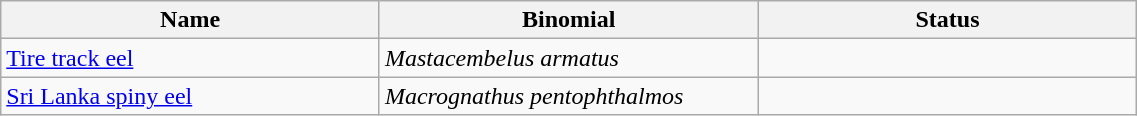<table width=60% class="wikitable">
<tr>
<th width=20%>Name</th>
<th width=20%>Binomial</th>
<th width=20%>Status</th>
</tr>
<tr>
<td><a href='#'>Tire track eel</a><br></td>
<td><em>Mastacembelus armatus</em></td>
<td></td>
</tr>
<tr>
<td><a href='#'>Sri Lanka spiny eel</a></td>
<td><em>Macrognathus pentophthalmos</em></td>
<td></td>
</tr>
</table>
